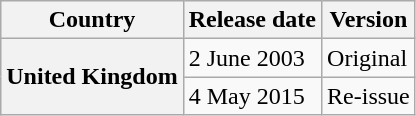<table class="wikitable plainrowheaders">
<tr>
<th>Country</th>
<th>Release date</th>
<th>Version</th>
</tr>
<tr>
<th scope=row rowspan=2>United Kingdom</th>
<td>2 June 2003</td>
<td>Original</td>
</tr>
<tr>
<td>4 May 2015</td>
<td>Re-issue</td>
</tr>
</table>
